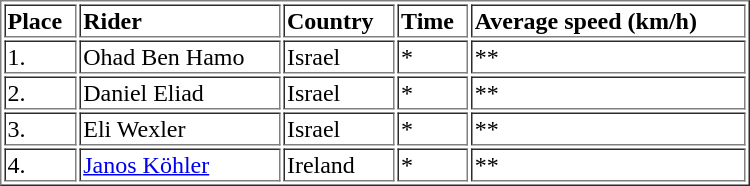<table border="1"  style="text-align:left; width:500px;">
<tr>
<th>Place</th>
<th>Rider</th>
<th>Country</th>
<th>Time</th>
<th>Average speed (km/h)</th>
</tr>
<tr>
<td>1.</td>
<td>Ohad Ben Hamo</td>
<td>Israel</td>
<td>*</td>
<td>**</td>
</tr>
<tr>
<td>2.</td>
<td>Daniel Eliad</td>
<td>Israel</td>
<td>*</td>
<td>**</td>
</tr>
<tr>
<td>3.</td>
<td>Eli Wexler</td>
<td>Israel</td>
<td>*</td>
<td>**</td>
</tr>
<tr>
<td>4.</td>
<td><a href='#'>Janos Köhler</a></td>
<td>Ireland</td>
<td>*</td>
<td>**</td>
</tr>
</table>
